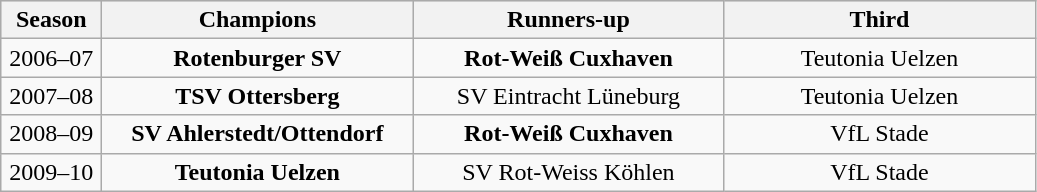<table class="wikitable">
<tr align="center" bgcolor="#dfdfdf">
<th width="60">Season</th>
<th width="200">Champions</th>
<th width="200">Runners-up</th>
<th width="200">Third</th>
</tr>
<tr align="center">
<td>2006–07</td>
<td><strong>Rotenburger SV</strong></td>
<td><strong>Rot-Weiß Cuxhaven</strong></td>
<td>Teutonia Uelzen</td>
</tr>
<tr align="center">
<td>2007–08</td>
<td><strong>TSV Ottersberg</strong></td>
<td>SV Eintracht Lüneburg</td>
<td>Teutonia Uelzen</td>
</tr>
<tr align="center">
<td>2008–09</td>
<td><strong>SV Ahlerstedt/Ottendorf</strong></td>
<td><strong>Rot-Weiß Cuxhaven</strong></td>
<td>VfL Stade</td>
</tr>
<tr align="center">
<td>2009–10</td>
<td><strong>Teutonia Uelzen</strong></td>
<td>SV Rot-Weiss Köhlen</td>
<td>VfL Stade</td>
</tr>
</table>
